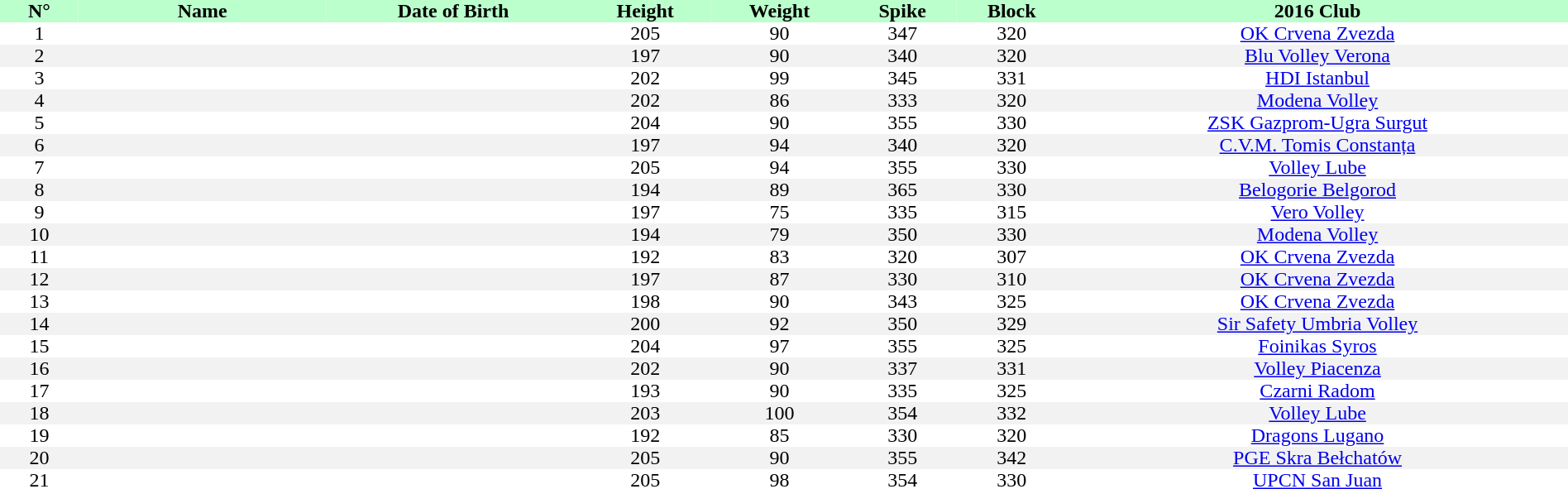<table style="text-align:center; border:none;" cellpadding=0 cellspacing=0 width=100%>
<tr style="background: #bbffcc;">
<th width="5%">N°</th>
<th width=200px>Name</th>
<th>Date of Birth</th>
<th>Height</th>
<th>Weight</th>
<th>Spike</th>
<th>Block</th>
<th>2016 Club</th>
</tr>
<tr>
<td>1</td>
<td></td>
<td></td>
<td>205</td>
<td>90</td>
<td>347</td>
<td>320</td>
<td><a href='#'>OK Crvena Zvezda</a></td>
</tr>
<tr bgcolor="#f2f2f2">
<td>2</td>
<td></td>
<td></td>
<td>197</td>
<td>90</td>
<td>340</td>
<td>320</td>
<td><a href='#'>Blu Volley Verona</a></td>
</tr>
<tr>
<td>3</td>
<td></td>
<td></td>
<td>202</td>
<td>99</td>
<td>345</td>
<td>331</td>
<td><a href='#'>HDI Istanbul</a></td>
</tr>
<tr bgcolor="#f2f2f2">
<td>4</td>
<td></td>
<td></td>
<td>202</td>
<td>86</td>
<td>333</td>
<td>320</td>
<td><a href='#'>Modena Volley</a></td>
</tr>
<tr>
<td>5</td>
<td></td>
<td></td>
<td>204</td>
<td>90</td>
<td>355</td>
<td>330</td>
<td><a href='#'>ZSK Gazprom-Ugra Surgut</a></td>
</tr>
<tr bgcolor="#f2f2f2">
<td>6</td>
<td></td>
<td></td>
<td>197</td>
<td>94</td>
<td>340</td>
<td>320</td>
<td><a href='#'>C.V.M. Tomis Constanța</a></td>
</tr>
<tr>
<td>7</td>
<td></td>
<td></td>
<td>205</td>
<td>94</td>
<td>355</td>
<td>330</td>
<td><a href='#'>Volley Lube</a></td>
</tr>
<tr bgcolor="#f2f2f2">
<td>8</td>
<td></td>
<td></td>
<td>194</td>
<td>89</td>
<td>365</td>
<td>330</td>
<td><a href='#'>Belogorie Belgorod</a></td>
</tr>
<tr>
<td>9</td>
<td></td>
<td></td>
<td>197</td>
<td>75</td>
<td>335</td>
<td>315</td>
<td><a href='#'>Vero Volley</a></td>
</tr>
<tr bgcolor="#f2f2f2">
<td>10</td>
<td></td>
<td></td>
<td>194</td>
<td>79</td>
<td>350</td>
<td>330</td>
<td><a href='#'>Modena Volley</a></td>
</tr>
<tr>
<td>11</td>
<td></td>
<td></td>
<td>192</td>
<td>83</td>
<td>320</td>
<td>307</td>
<td><a href='#'>OK Crvena Zvezda</a></td>
</tr>
<tr bgcolor="#f2f2f2">
<td>12</td>
<td></td>
<td></td>
<td>197</td>
<td>87</td>
<td>330</td>
<td>310</td>
<td><a href='#'>OK Crvena Zvezda</a></td>
</tr>
<tr>
<td>13</td>
<td></td>
<td></td>
<td>198</td>
<td>90</td>
<td>343</td>
<td>325</td>
<td><a href='#'>OK Crvena Zvezda</a></td>
</tr>
<tr bgcolor="#f2f2f2">
<td>14</td>
<td></td>
<td></td>
<td>200</td>
<td>92</td>
<td>350</td>
<td>329</td>
<td><a href='#'>Sir Safety Umbria Volley</a></td>
</tr>
<tr>
<td>15</td>
<td></td>
<td></td>
<td>204</td>
<td>97</td>
<td>355</td>
<td>325</td>
<td><a href='#'>Foinikas Syros</a></td>
</tr>
<tr bgcolor="#f2f2f2">
<td>16</td>
<td></td>
<td></td>
<td>202</td>
<td>90</td>
<td>337</td>
<td>331</td>
<td><a href='#'>Volley Piacenza</a></td>
</tr>
<tr>
<td>17</td>
<td></td>
<td></td>
<td>193</td>
<td>90</td>
<td>335</td>
<td>325</td>
<td><a href='#'>Czarni Radom</a></td>
</tr>
<tr bgcolor="#f2f2f2">
<td>18</td>
<td></td>
<td></td>
<td>203</td>
<td>100</td>
<td>354</td>
<td>332</td>
<td><a href='#'>Volley Lube</a></td>
</tr>
<tr>
<td>19</td>
<td></td>
<td></td>
<td>192</td>
<td>85</td>
<td>330</td>
<td>320</td>
<td><a href='#'>Dragons Lugano</a></td>
</tr>
<tr bgcolor="#f2f2f2">
<td>20</td>
<td></td>
<td></td>
<td>205</td>
<td>90</td>
<td>355</td>
<td>342</td>
<td><a href='#'>PGE Skra Bełchatów</a></td>
</tr>
<tr>
<td>21</td>
<td></td>
<td></td>
<td>205</td>
<td>98</td>
<td>354</td>
<td>330</td>
<td><a href='#'>UPCN San Juan</a></td>
</tr>
</table>
